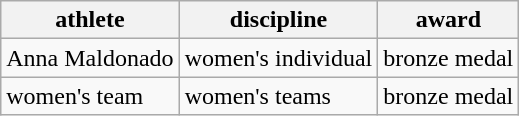<table class="wikitable">
<tr>
<th>athlete</th>
<th>discipline</th>
<th>award</th>
</tr>
<tr>
<td>Anna Maldonado</td>
<td>women's individual</td>
<td>bronze medal</td>
</tr>
<tr>
<td>women's team</td>
<td>women's teams</td>
<td>bronze medal</td>
</tr>
</table>
